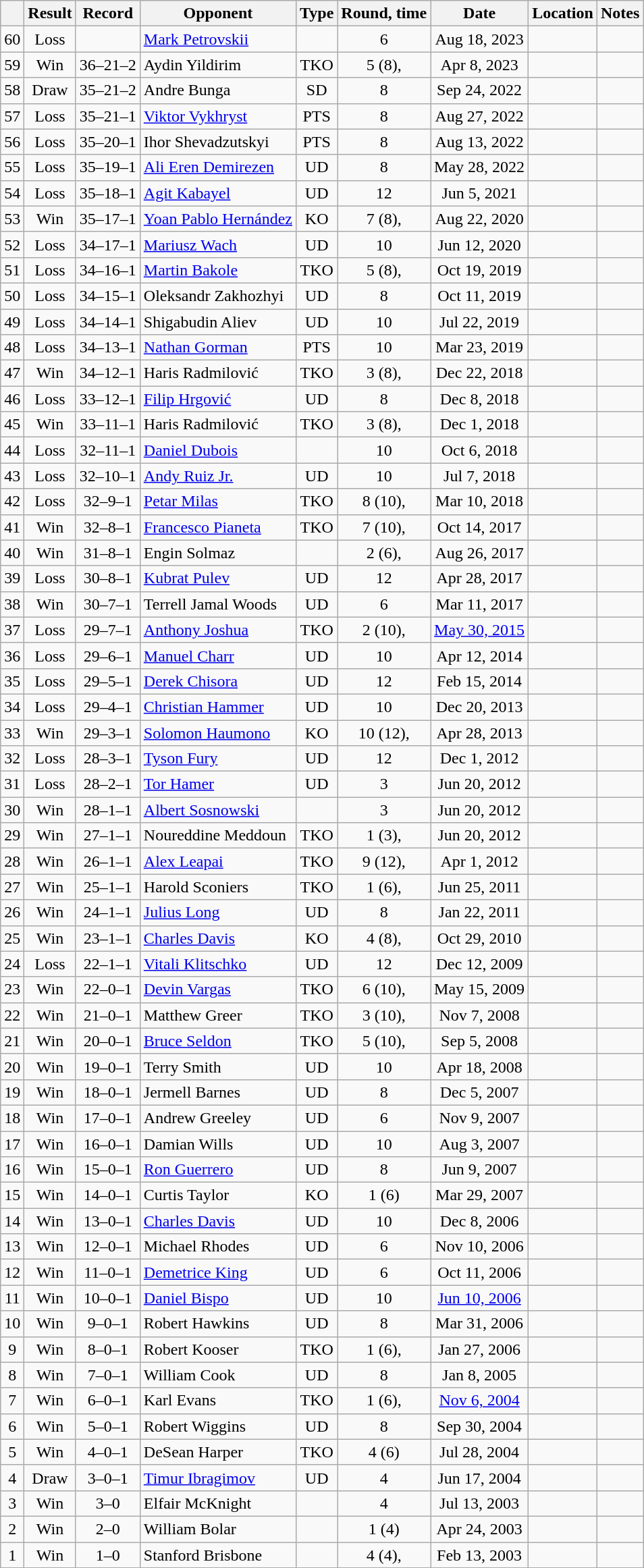<table class="wikitable" style="text-align:center">
<tr>
<th></th>
<th>Result</th>
<th>Record</th>
<th>Opponent</th>
<th>Type</th>
<th>Round, time</th>
<th>Date</th>
<th>Location</th>
<th>Notes</th>
</tr>
<tr>
<td>60</td>
<td>Loss</td>
<td></td>
<td style="text-align:left;"><a href='#'>Mark Petrovskii</a></td>
<td></td>
<td>6</td>
<td>Aug 18, 2023</td>
<td style="text-align:left;"></td>
<td></td>
</tr>
<tr>
<td>59</td>
<td>Win</td>
<td>36–21–2</td>
<td style="text-align:left;">Aydin Yildirim</td>
<td>TKO</td>
<td>5 (8), </td>
<td>Apr 8, 2023</td>
<td style="text-align:left;"></td>
<td></td>
</tr>
<tr>
<td>58</td>
<td>Draw</td>
<td>35–21–2</td>
<td style="text-align:left;">Andre Bunga</td>
<td>SD</td>
<td>8</td>
<td>Sep 24, 2022</td>
<td style="text-align:left;"></td>
<td></td>
</tr>
<tr>
<td>57</td>
<td>Loss</td>
<td>35–21–1</td>
<td style="text-align:left;"><a href='#'>Viktor Vykhryst</a></td>
<td>PTS</td>
<td>8</td>
<td>Aug 27, 2022</td>
<td style="text-align:left;"></td>
<td></td>
</tr>
<tr>
<td>56</td>
<td>Loss</td>
<td>35–20–1</td>
<td style="text-align:left;">Ihor Shevadzutskyi</td>
<td>PTS</td>
<td>8</td>
<td>Aug 13, 2022</td>
<td style="text-align:left;"></td>
<td></td>
</tr>
<tr>
<td>55</td>
<td>Loss</td>
<td>35–19–1</td>
<td style="text-align:left;"><a href='#'>Ali Eren Demirezen</a></td>
<td>UD</td>
<td>8</td>
<td>May 28, 2022</td>
<td style="text-align:left;"></td>
<td></td>
</tr>
<tr>
<td>54</td>
<td>Loss</td>
<td>35–18–1</td>
<td style="text-align:left;"><a href='#'>Agit Kabayel</a></td>
<td>UD</td>
<td>12</td>
<td>Jun 5, 2021</td>
<td style="text-align:left;"></td>
<td style="text-align:left;"></td>
</tr>
<tr>
<td>53</td>
<td>Win</td>
<td>35–17–1</td>
<td style="text-align:left;"><a href='#'>Yoan Pablo Hernández</a></td>
<td>KO</td>
<td>7 (8), </td>
<td>Aug 22, 2020</td>
<td style="text-align:left;"></td>
<td></td>
</tr>
<tr>
<td>52</td>
<td>Loss</td>
<td>34–17–1</td>
<td style="text-align:left;"><a href='#'>Mariusz Wach</a></td>
<td>UD</td>
<td>10</td>
<td>Jun 12, 2020</td>
<td style="text-align:left;"></td>
<td style="text-align:left;"></td>
</tr>
<tr>
<td>51</td>
<td>Loss</td>
<td>34–16–1</td>
<td style="text-align:left;"><a href='#'>Martin Bakole</a></td>
<td>TKO</td>
<td>5 (8), </td>
<td>Oct 19, 2019</td>
<td style="text-align:left;"></td>
<td></td>
</tr>
<tr>
<td>50</td>
<td>Loss</td>
<td>34–15–1</td>
<td style="text-align:left;">Oleksandr Zakhozhyi</td>
<td>UD</td>
<td>8</td>
<td>Oct 11, 2019</td>
<td style="text-align:left;"></td>
<td></td>
</tr>
<tr>
<td>49</td>
<td>Loss</td>
<td>34–14–1</td>
<td style="text-align:left;">Shigabudin Aliev</td>
<td>UD</td>
<td>10</td>
<td>Jul 22, 2019</td>
<td style="text-align:left;"></td>
<td></td>
</tr>
<tr>
<td>48</td>
<td>Loss</td>
<td>34–13–1</td>
<td style="text-align:left;"><a href='#'>Nathan Gorman</a></td>
<td>PTS</td>
<td>10</td>
<td>Mar 23, 2019</td>
<td style="text-align:left;"></td>
<td></td>
</tr>
<tr>
<td>47</td>
<td>Win</td>
<td>34–12–1</td>
<td style="text-align:left;">Haris Radmilović</td>
<td>TKO</td>
<td>3 (8), </td>
<td>Dec 22, 2018</td>
<td style="text-align:left;"></td>
<td></td>
</tr>
<tr>
<td>46</td>
<td>Loss</td>
<td>33–12–1</td>
<td style="text-align:left;"><a href='#'>Filip Hrgović</a></td>
<td>UD</td>
<td>8</td>
<td>Dec 8, 2018</td>
<td style="text-align:left;"></td>
<td></td>
</tr>
<tr>
<td>45</td>
<td>Win</td>
<td>33–11–1</td>
<td style="text-align:left;">Haris Radmilović</td>
<td>TKO</td>
<td>3 (8), </td>
<td>Dec 1, 2018</td>
<td style="text-align:left;"></td>
<td></td>
</tr>
<tr>
<td>44</td>
<td>Loss</td>
<td>32–11–1</td>
<td style="text-align:left;"><a href='#'>Daniel Dubois</a></td>
<td></td>
<td>10</td>
<td>Oct 6, 2018</td>
<td style="text-align:left;"></td>
<td></td>
</tr>
<tr>
<td>43</td>
<td>Loss</td>
<td>32–10–1</td>
<td style="text-align:left;"><a href='#'>Andy Ruiz Jr.</a></td>
<td>UD</td>
<td>10</td>
<td>Jul 7, 2018</td>
<td style="text-align:left;"></td>
<td></td>
</tr>
<tr>
<td>42</td>
<td>Loss</td>
<td>32–9–1</td>
<td style="text-align:left;"><a href='#'>Petar Milas</a></td>
<td>TKO</td>
<td>8 (10), </td>
<td>Mar 10, 2018</td>
<td style="text-align:left;"></td>
<td style="text-align:left;"></td>
</tr>
<tr>
<td>41</td>
<td>Win</td>
<td>32–8–1</td>
<td style="text-align:left;"><a href='#'>Francesco Pianeta</a></td>
<td>TKO</td>
<td>7 (10), </td>
<td>Oct 14, 2017</td>
<td style="text-align:left;"></td>
<td style="text-align:left;"></td>
</tr>
<tr>
<td>40</td>
<td>Win</td>
<td>31–8–1</td>
<td style="text-align:left;">Engin Solmaz</td>
<td></td>
<td>2 (6), </td>
<td>Aug 26, 2017</td>
<td style="text-align:left;"></td>
<td></td>
</tr>
<tr>
<td>39</td>
<td>Loss</td>
<td>30–8–1</td>
<td style="text-align:left;"><a href='#'>Kubrat Pulev</a></td>
<td>UD</td>
<td>12</td>
<td>Apr 28, 2017</td>
<td style="text-align:left;"></td>
<td style="text-align:left;"></td>
</tr>
<tr>
<td>38</td>
<td>Win</td>
<td>30–7–1</td>
<td style="text-align:left;">Terrell Jamal Woods</td>
<td>UD</td>
<td>6</td>
<td>Mar 11, 2017</td>
<td style="text-align:left;"></td>
<td></td>
</tr>
<tr>
<td>37</td>
<td>Loss</td>
<td>29–7–1</td>
<td style="text-align:left;"><a href='#'>Anthony Joshua</a></td>
<td>TKO</td>
<td>2 (10), </td>
<td><a href='#'>May 30, 2015</a></td>
<td style="text-align:left;"></td>
<td style="text-align:left;"></td>
</tr>
<tr>
<td>36</td>
<td>Loss</td>
<td>29–6–1</td>
<td style="text-align:left;"><a href='#'>Manuel Charr</a></td>
<td>UD</td>
<td>10</td>
<td>Apr 12, 2014</td>
<td style="text-align:left;"></td>
<td></td>
</tr>
<tr>
<td>35</td>
<td>Loss</td>
<td>29–5–1</td>
<td style="text-align:left;"><a href='#'>Derek Chisora</a></td>
<td>UD</td>
<td>12</td>
<td>Feb 15, 2014</td>
<td style="text-align:left;"></td>
<td style="text-align:left;"></td>
</tr>
<tr>
<td>34</td>
<td>Loss</td>
<td>29–4–1</td>
<td style="text-align:left;"><a href='#'>Christian Hammer</a></td>
<td>UD</td>
<td>10</td>
<td>Dec 20, 2013</td>
<td style="text-align:left;"></td>
<td></td>
</tr>
<tr>
<td>33</td>
<td>Win</td>
<td>29–3–1</td>
<td style="text-align:left;"><a href='#'>Solomon Haumono</a></td>
<td>KO</td>
<td>10 (12), </td>
<td>Apr 28, 2013</td>
<td style="text-align:left;"></td>
<td></td>
</tr>
<tr>
<td>32</td>
<td>Loss</td>
<td>28–3–1</td>
<td style="text-align:left;"><a href='#'>Tyson Fury</a></td>
<td>UD</td>
<td>12</td>
<td>Dec 1, 2012</td>
<td style="text-align:left;"></td>
<td></td>
</tr>
<tr>
<td>31</td>
<td>Loss</td>
<td>28–2–1</td>
<td style="text-align:left;"><a href='#'>Tor Hamer</a></td>
<td>UD</td>
<td>3</td>
<td>Jun 20, 2012</td>
<td style="text-align:left;"></td>
<td style="text-align:left;"></td>
</tr>
<tr>
<td>30</td>
<td>Win</td>
<td>28–1–1</td>
<td style="text-align:left;"><a href='#'>Albert Sosnowski</a></td>
<td></td>
<td>3</td>
<td>Jun 20, 2012</td>
<td style="text-align:left;"></td>
<td style="text-align:left;"></td>
</tr>
<tr>
<td>29</td>
<td>Win</td>
<td>27–1–1</td>
<td style="text-align:left;">Noureddine Meddoun</td>
<td>TKO</td>
<td>1 (3), </td>
<td>Jun 20, 2012</td>
<td style="text-align:left;"></td>
<td style="text-align:left;"></td>
</tr>
<tr>
<td>28</td>
<td>Win</td>
<td>26–1–1</td>
<td style="text-align:left;"><a href='#'>Alex Leapai</a></td>
<td>TKO</td>
<td>9 (12), </td>
<td>Apr 1, 2012</td>
<td style="text-align:left;"></td>
<td style="text-align:left;"></td>
</tr>
<tr>
<td>27</td>
<td>Win</td>
<td>25–1–1</td>
<td style="text-align:left;">Harold Sconiers</td>
<td>TKO</td>
<td>1 (6), </td>
<td>Jun 25, 2011</td>
<td style="text-align:left;"></td>
<td></td>
</tr>
<tr>
<td>26</td>
<td>Win</td>
<td>24–1–1</td>
<td style="text-align:left;"><a href='#'>Julius Long</a></td>
<td>UD</td>
<td>8</td>
<td>Jan 22, 2011</td>
<td style="text-align:left;"></td>
<td></td>
</tr>
<tr>
<td>25</td>
<td>Win</td>
<td>23–1–1</td>
<td style="text-align:left;"><a href='#'>Charles Davis</a></td>
<td>KO</td>
<td>4 (8), </td>
<td>Oct 29, 2010</td>
<td style="text-align:left;"></td>
<td></td>
</tr>
<tr>
<td>24</td>
<td>Loss</td>
<td>22–1–1</td>
<td style="text-align:left;"><a href='#'>Vitali Klitschko</a></td>
<td>UD</td>
<td>12</td>
<td>Dec 12, 2009</td>
<td style="text-align:left;"></td>
<td style="text-align:left;"></td>
</tr>
<tr>
<td>23</td>
<td>Win</td>
<td>22–0–1</td>
<td style="text-align:left;"><a href='#'>Devin Vargas</a></td>
<td>TKO</td>
<td>6 (10), </td>
<td>May 15, 2009</td>
<td style="text-align:left;"></td>
<td></td>
</tr>
<tr>
<td>22</td>
<td>Win</td>
<td>21–0–1</td>
<td style="text-align:left;">Matthew Greer</td>
<td>TKO</td>
<td>3 (10), </td>
<td>Nov 7, 2008</td>
<td style="text-align:left;"></td>
<td></td>
</tr>
<tr>
<td>21</td>
<td>Win</td>
<td>20–0–1</td>
<td style="text-align:left;"><a href='#'>Bruce Seldon</a></td>
<td>TKO</td>
<td>5 (10), </td>
<td>Sep 5, 2008</td>
<td style="text-align:left;"></td>
<td></td>
</tr>
<tr>
<td>20</td>
<td>Win</td>
<td>19–0–1</td>
<td style="text-align:left;">Terry Smith</td>
<td>UD</td>
<td>10</td>
<td>Apr 18, 2008</td>
<td style="text-align:left;"></td>
<td></td>
</tr>
<tr>
<td>19</td>
<td>Win</td>
<td>18–0–1</td>
<td style="text-align:left;">Jermell Barnes</td>
<td>UD</td>
<td>8</td>
<td>Dec 5, 2007</td>
<td style="text-align:left;"></td>
<td></td>
</tr>
<tr>
<td>18</td>
<td>Win</td>
<td>17–0–1</td>
<td style="text-align:left;">Andrew Greeley</td>
<td>UD</td>
<td>6</td>
<td>Nov 9, 2007</td>
<td style="text-align:left;"></td>
<td></td>
</tr>
<tr>
<td>17</td>
<td>Win</td>
<td>16–0–1</td>
<td style="text-align:left;">Damian Wills</td>
<td>UD</td>
<td>10</td>
<td>Aug 3, 2007</td>
<td style="text-align:left;"></td>
<td></td>
</tr>
<tr>
<td>16</td>
<td>Win</td>
<td>15–0–1</td>
<td style="text-align:left;"><a href='#'>Ron Guerrero</a></td>
<td>UD</td>
<td>8</td>
<td>Jun 9, 2007</td>
<td style="text-align:left;"></td>
<td></td>
</tr>
<tr>
<td>15</td>
<td>Win</td>
<td>14–0–1</td>
<td style="text-align:left;">Curtis Taylor</td>
<td>KO</td>
<td>1 (6)</td>
<td>Mar 29, 2007</td>
<td style="text-align:left;"></td>
<td></td>
</tr>
<tr>
<td>14</td>
<td>Win</td>
<td>13–0–1</td>
<td style="text-align:left;"><a href='#'>Charles Davis</a></td>
<td>UD</td>
<td>10</td>
<td>Dec 8, 2006</td>
<td style="text-align:left;"></td>
<td></td>
</tr>
<tr>
<td>13</td>
<td>Win</td>
<td>12–0–1</td>
<td style="text-align:left;">Michael Rhodes</td>
<td>UD</td>
<td>6</td>
<td>Nov 10, 2006</td>
<td style="text-align:left;"></td>
<td></td>
</tr>
<tr>
<td>12</td>
<td>Win</td>
<td>11–0–1</td>
<td style="text-align:left;"><a href='#'>Demetrice King</a></td>
<td>UD</td>
<td>6</td>
<td>Oct 11, 2006</td>
<td style="text-align:left;"></td>
<td></td>
</tr>
<tr>
<td>11</td>
<td>Win</td>
<td>10–0–1</td>
<td style="text-align:left;"><a href='#'>Daniel Bispo</a></td>
<td>UD</td>
<td>10</td>
<td><a href='#'>Jun 10, 2006</a></td>
<td style="text-align:left;"></td>
<td></td>
</tr>
<tr>
<td>10</td>
<td>Win</td>
<td>9–0–1</td>
<td style="text-align:left;">Robert Hawkins</td>
<td>UD</td>
<td>8</td>
<td>Mar 31, 2006</td>
<td style="text-align:left;"></td>
<td></td>
</tr>
<tr>
<td>9</td>
<td>Win</td>
<td>8–0–1</td>
<td style="text-align:left;">Robert Kooser</td>
<td>TKO</td>
<td>1 (6), </td>
<td>Jan 27, 2006</td>
<td style="text-align:left;"></td>
<td></td>
</tr>
<tr>
<td>8</td>
<td>Win</td>
<td>7–0–1</td>
<td style="text-align:left;">William Cook</td>
<td>UD</td>
<td>8</td>
<td>Jan 8, 2005</td>
<td style="text-align:left;"></td>
<td></td>
</tr>
<tr>
<td>7</td>
<td>Win</td>
<td>6–0–1</td>
<td style="text-align:left;">Karl Evans</td>
<td>TKO</td>
<td>1 (6), </td>
<td><a href='#'>Nov 6, 2004</a></td>
<td style="text-align:left;"></td>
<td></td>
</tr>
<tr>
<td>6</td>
<td>Win</td>
<td>5–0–1</td>
<td style="text-align:left;">Robert Wiggins</td>
<td>UD</td>
<td>8</td>
<td>Sep 30, 2004</td>
<td style="text-align:left;"></td>
<td></td>
</tr>
<tr>
<td>5</td>
<td>Win</td>
<td>4–0–1</td>
<td style="text-align:left;">DeSean Harper</td>
<td>TKO</td>
<td>4 (6)</td>
<td>Jul 28, 2004</td>
<td style="text-align:left;"></td>
<td></td>
</tr>
<tr>
<td>4</td>
<td>Draw</td>
<td>3–0–1</td>
<td style="text-align:left;"><a href='#'>Timur Ibragimov</a></td>
<td>UD</td>
<td>4</td>
<td>Jun 17, 2004</td>
<td style="text-align:left;"></td>
<td></td>
</tr>
<tr>
<td>3</td>
<td>Win</td>
<td>3–0</td>
<td style="text-align:left;">Elfair McKnight</td>
<td></td>
<td>4</td>
<td>Jul 13, 2003</td>
<td style="text-align:left;"></td>
<td></td>
</tr>
<tr>
<td>2</td>
<td>Win</td>
<td>2–0</td>
<td style="text-align:left;">William Bolar</td>
<td></td>
<td>1 (4)</td>
<td>Apr 24, 2003</td>
<td style="text-align:left;"></td>
<td></td>
</tr>
<tr>
<td>1</td>
<td>Win</td>
<td>1–0</td>
<td style="text-align:left;">Stanford Brisbone</td>
<td></td>
<td>4 (4), </td>
<td>Feb 13, 2003</td>
<td style="text-align:left;"></td>
<td></td>
</tr>
</table>
